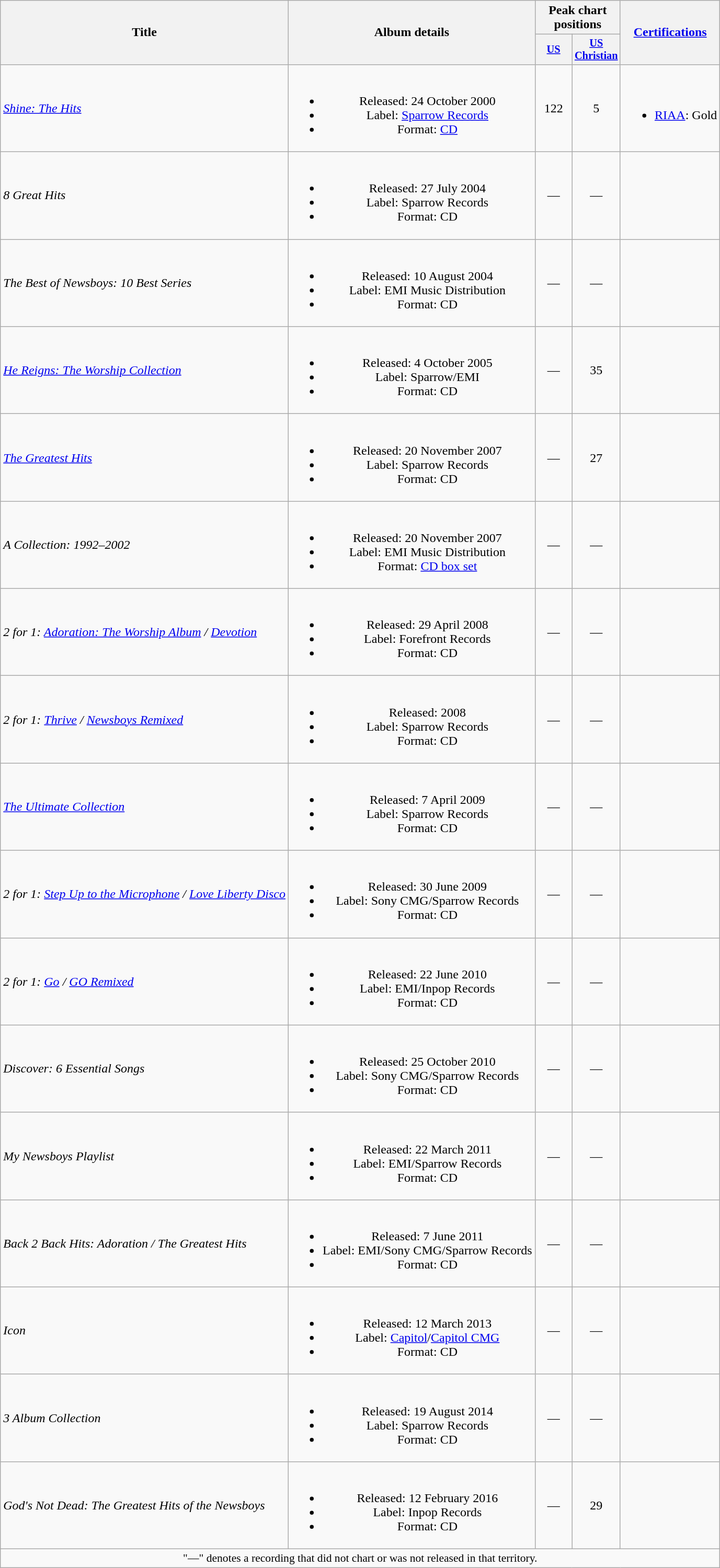<table class="wikitable plainrowheaders" style="text-align:center;">
<tr>
<th scope="col" rowspan="2">Title</th>
<th scope="col" rowspan="2">Album details</th>
<th scope="col" colspan="2">Peak chart positions</th>
<th scope="col" rowspan="2"><a href='#'>Certifications</a></th>
</tr>
<tr>
<th scope="col" style="width:3em;font-size:85%;"><a href='#'>US</a><br></th>
<th scope="col" style="width:3em;font-size:85%;"><a href='#'>US Christian</a><br></th>
</tr>
<tr>
<td align=left><em><a href='#'>Shine: The Hits</a></em></td>
<td><br><ul><li>Released: 24 October 2000</li><li>Label: <a href='#'>Sparrow Records</a></li><li>Format: <a href='#'>CD</a></li></ul></td>
<td>122<br></td>
<td>5<br></td>
<td align=left><br><ul><li><a href='#'>RIAA</a>: Gold</li></ul></td>
</tr>
<tr>
<td align=left><em>8 Great Hits</em></td>
<td><br><ul><li>Released: 27 July 2004</li><li>Label: Sparrow Records</li><li>Format: CD</li></ul></td>
<td>—</td>
<td>—</td>
<td></td>
</tr>
<tr>
<td align=left><em>The Best of Newsboys: 10 Best Series</em></td>
<td><br><ul><li>Released: 10 August 2004</li><li>Label: EMI Music Distribution</li><li>Format: CD</li></ul></td>
<td>—</td>
<td>—</td>
<td></td>
</tr>
<tr>
<td align=left><em><a href='#'>He Reigns: The Worship Collection</a></em></td>
<td><br><ul><li>Released: 4 October 2005</li><li>Label: Sparrow/EMI</li><li>Format: CD</li></ul></td>
<td>—</td>
<td>35<br></td>
<td></td>
</tr>
<tr>
<td align=left><em><a href='#'>The Greatest Hits</a></em></td>
<td><br><ul><li>Released: 20 November 2007</li><li>Label: Sparrow Records</li><li>Format: CD</li></ul></td>
<td>—</td>
<td>27<br></td>
<td></td>
</tr>
<tr>
<td align=left><em>A Collection: 1992–2002</em></td>
<td><br><ul><li>Released: 20 November 2007</li><li>Label: EMI Music Distribution</li><li>Format: <a href='#'>CD box set</a></li></ul></td>
<td>—</td>
<td>—</td>
<td></td>
</tr>
<tr>
<td align=left><em>2 for 1: <a href='#'>Adoration: The Worship Album</a> / <a href='#'>Devotion</a></em></td>
<td><br><ul><li>Released: 29 April 2008</li><li>Label: Forefront Records</li><li>Format: CD</li></ul></td>
<td>—</td>
<td>—</td>
<td></td>
</tr>
<tr>
<td align=left><em>2 for 1: <a href='#'>Thrive</a> / <a href='#'>Newsboys Remixed</a></em></td>
<td><br><ul><li>Released: 2008</li><li>Label: Sparrow Records</li><li>Format: CD</li></ul></td>
<td>—</td>
<td>—</td>
<td></td>
</tr>
<tr>
<td align=left><em><a href='#'>The Ultimate Collection</a></em></td>
<td><br><ul><li>Released: 7 April 2009</li><li>Label: Sparrow Records</li><li>Format: CD</li></ul></td>
<td>—</td>
<td>—</td>
<td></td>
</tr>
<tr>
<td align=left><em>2 for 1: <a href='#'>Step Up to the Microphone</a> / <a href='#'>Love Liberty Disco</a></em></td>
<td><br><ul><li>Released: 30 June 2009</li><li>Label: Sony CMG/Sparrow Records</li><li>Format: CD</li></ul></td>
<td>—</td>
<td>—</td>
<td></td>
</tr>
<tr>
<td align=left><em>2 for 1: <a href='#'>Go</a> / <a href='#'>GO Remixed</a></em></td>
<td><br><ul><li>Released: 22 June 2010</li><li>Label: EMI/Inpop Records</li><li>Format: CD</li></ul></td>
<td>—</td>
<td>—</td>
<td></td>
</tr>
<tr>
<td align=left><em>Discover: 6 Essential Songs</em></td>
<td><br><ul><li>Released: 25 October 2010</li><li>Label: Sony CMG/Sparrow Records</li><li>Format: CD</li></ul></td>
<td>—</td>
<td>—</td>
<td></td>
</tr>
<tr>
<td align=left><em>My Newsboys Playlist</em></td>
<td><br><ul><li>Released: 22 March 2011</li><li>Label: EMI/Sparrow Records</li><li>Format: CD</li></ul></td>
<td>—</td>
<td>—</td>
<td></td>
</tr>
<tr>
<td align=left><em>Back 2 Back Hits: Adoration / The Greatest Hits</em></td>
<td><br><ul><li>Released: 7 June 2011</li><li>Label: EMI/Sony CMG/Sparrow Records</li><li>Format: CD</li></ul></td>
<td>—</td>
<td>—</td>
<td></td>
</tr>
<tr>
<td align=left><em>Icon</em></td>
<td><br><ul><li>Released: 12 March 2013</li><li>Label: <a href='#'>Capitol</a>/<a href='#'>Capitol CMG</a></li><li>Format: CD</li></ul></td>
<td>—</td>
<td>—</td>
<td></td>
</tr>
<tr>
<td align=left><em>3 Album Collection</em></td>
<td><br><ul><li>Released: 19 August 2014</li><li>Label: Sparrow Records</li><li>Format: CD</li></ul></td>
<td>—</td>
<td>—</td>
<td></td>
</tr>
<tr>
<td align=left><em>God's Not Dead: The Greatest Hits of the Newsboys</em></td>
<td><br><ul><li>Released: 12 February 2016</li><li>Label: Inpop Records</li><li>Format: CD</li></ul></td>
<td>—</td>
<td>29</td>
<td></td>
</tr>
<tr>
<td colspan="5" style="font-size:90%">"—" denotes a recording that did not chart or was not released in that territory.</td>
</tr>
</table>
